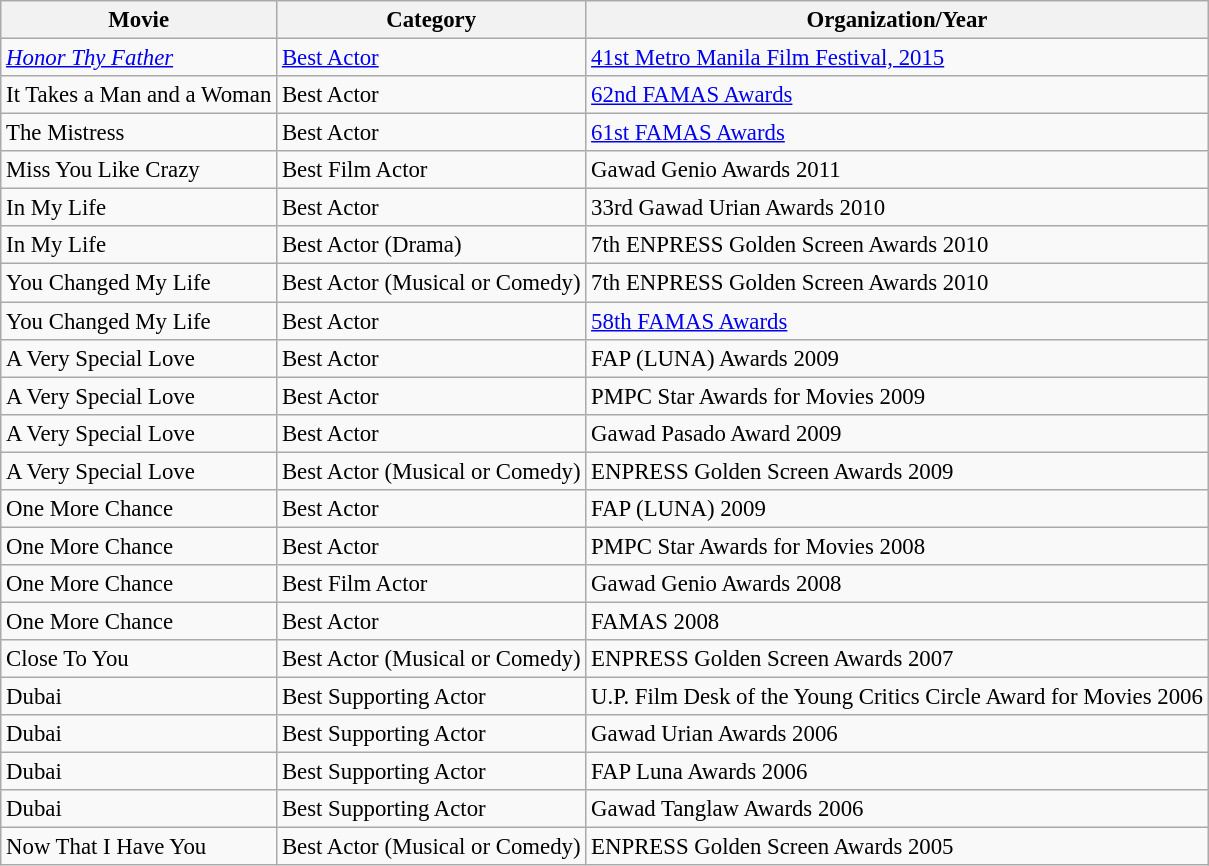<table class="wikitable" style="font-size:95%;">
<tr>
<th>Movie</th>
<th>Category</th>
<th>Organization/Year</th>
</tr>
<tr>
<td><em><a href='#'>Honor Thy Father</a></em></td>
<td><a href='#'>Best Actor</a></td>
<td><a href='#'>41st Metro Manila Film Festival, 2015</a></td>
</tr>
<tr>
<td>It Takes a Man and a Woman</td>
<td>Best Actor</td>
<td><a href='#'>62nd FAMAS Awards</a></td>
</tr>
<tr>
<td>The Mistress</td>
<td>Best Actor</td>
<td><a href='#'>61st FAMAS Awards</a></td>
</tr>
<tr>
<td>Miss You Like Crazy</td>
<td>Best Film Actor</td>
<td>Gawad Genio Awards 2011</td>
</tr>
<tr>
<td>In My Life</td>
<td>Best Actor</td>
<td>33rd Gawad Urian Awards 2010</td>
</tr>
<tr>
<td>In My Life</td>
<td>Best Actor (Drama)</td>
<td>7th ENPRESS Golden Screen Awards 2010</td>
</tr>
<tr>
<td>You Changed My Life</td>
<td>Best Actor (Musical or Comedy)</td>
<td>7th ENPRESS Golden Screen Awards 2010</td>
</tr>
<tr>
<td>You Changed My Life</td>
<td>Best Actor</td>
<td><a href='#'>58th FAMAS Awards</a></td>
</tr>
<tr>
<td>A Very Special Love</td>
<td>Best Actor</td>
<td>FAP (LUNA) Awards 2009</td>
</tr>
<tr>
<td>A Very Special Love</td>
<td>Best Actor</td>
<td>PMPC Star Awards for Movies 2009</td>
</tr>
<tr>
<td>A Very Special Love</td>
<td>Best Actor</td>
<td>Gawad Pasado Award 2009</td>
</tr>
<tr>
<td>A Very Special Love</td>
<td>Best Actor (Musical or Comedy)</td>
<td>ENPRESS Golden Screen Awards 2009</td>
</tr>
<tr>
<td>One More Chance</td>
<td>Best Actor</td>
<td>FAP (LUNA) 2009</td>
</tr>
<tr>
<td>One More Chance</td>
<td>Best Actor</td>
<td>PMPC Star Awards for Movies 2008</td>
</tr>
<tr>
<td>One More Chance</td>
<td>Best Film Actor</td>
<td>Gawad Genio Awards 2008</td>
</tr>
<tr>
<td>One More Chance</td>
<td>Best Actor</td>
<td>FAMAS 2008</td>
</tr>
<tr>
<td>Close To You</td>
<td>Best Actor (Musical or Comedy)</td>
<td>ENPRESS Golden Screen Awards 2007</td>
</tr>
<tr>
<td>Dubai</td>
<td>Best Supporting Actor</td>
<td>U.P. Film Desk of the Young Critics Circle Award for Movies 2006</td>
</tr>
<tr>
<td>Dubai</td>
<td>Best Supporting Actor</td>
<td>Gawad Urian Awards 2006</td>
</tr>
<tr>
<td>Dubai</td>
<td>Best Supporting Actor</td>
<td>FAP Luna Awards 2006</td>
</tr>
<tr>
<td>Dubai</td>
<td>Best Supporting Actor</td>
<td>Gawad Tanglaw Awards 2006</td>
</tr>
<tr>
<td>Now That I Have You</td>
<td>Best Actor (Musical or Comedy)</td>
<td>ENPRESS Golden Screen Awards 2005</td>
</tr>
</table>
